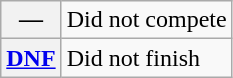<table class="wikitable">
<tr>
<th scope="row">—</th>
<td>Did not compete</td>
</tr>
<tr>
<th scope="row"><a href='#'>DNF</a></th>
<td>Did not finish</td>
</tr>
</table>
